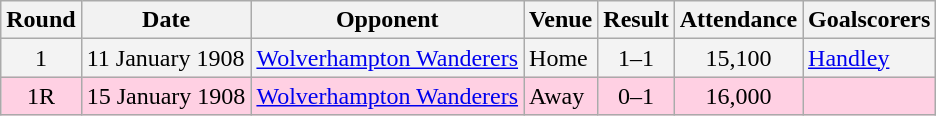<table class="wikitable">
<tr>
<th>Round</th>
<th>Date</th>
<th>Opponent</th>
<th>Venue</th>
<th>Result</th>
<th>Attendance</th>
<th>Goalscorers</th>
</tr>
<tr bgcolor="#f3f3f3">
<td align="center">1</td>
<td>11 January 1908</td>
<td><a href='#'>Wolverhampton Wanderers</a></td>
<td>Home</td>
<td align="center">1–1</td>
<td align="center">15,100</td>
<td><a href='#'>Handley</a></td>
</tr>
<tr bgcolor="#ffd0e3">
<td align="center">1R</td>
<td>15 January 1908</td>
<td><a href='#'>Wolverhampton Wanderers</a></td>
<td>Away</td>
<td align="center">0–1</td>
<td align="center">16,000</td>
<td></td>
</tr>
</table>
